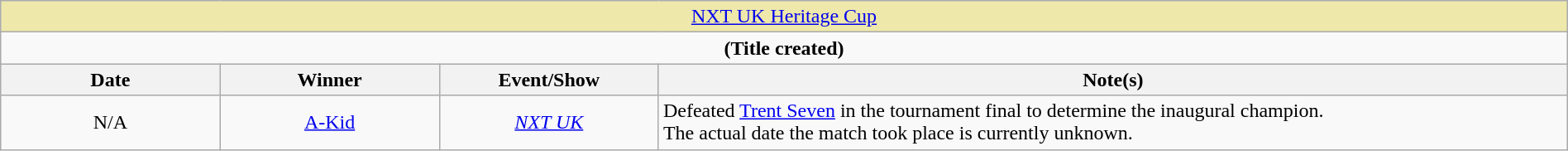<table class="wikitable" style="text-align:center; width:100%;">
<tr style="background:#EEE8AA;">
<td colspan="4" style="text-align: center;"><a href='#'>NXT UK Heritage Cup</a></td>
</tr>
<tr>
<td colspan="4" style="text-align: center;"><strong>(Title created)</strong></td>
</tr>
<tr>
<th width=14%>Date</th>
<th width=14%>Winner</th>
<th width=14%>Event/Show</th>
<th width=58%>Note(s)</th>
</tr>
<tr>
<td>N/A<br></td>
<td><a href='#'>A-Kid</a></td>
<td><em><a href='#'>NXT UK</a></em></td>
<td align=left>Defeated <a href='#'>Trent Seven</a> in the tournament final to determine the inaugural champion.<br>The actual date the match took place is currently unknown.</td>
</tr>
</table>
